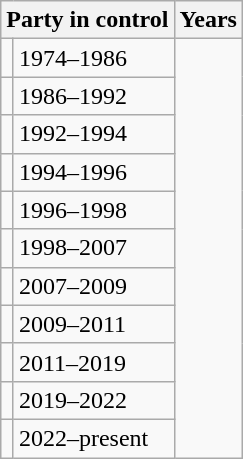<table class="wikitable">
<tr>
<th colspan=2>Party in control</th>
<th>Years</th>
</tr>
<tr>
<td></td>
<td>1974–1986</td>
</tr>
<tr>
<td></td>
<td>1986–1992</td>
</tr>
<tr>
<td></td>
<td>1992–1994</td>
</tr>
<tr>
<td></td>
<td>1994–1996</td>
</tr>
<tr>
<td></td>
<td>1996–1998</td>
</tr>
<tr>
<td></td>
<td>1998–2007</td>
</tr>
<tr>
<td></td>
<td>2007–2009</td>
</tr>
<tr>
<td></td>
<td>2009–2011</td>
</tr>
<tr>
<td></td>
<td>2011–2019</td>
</tr>
<tr>
<td></td>
<td>2019–2022</td>
</tr>
<tr>
<td></td>
<td>2022–present</td>
</tr>
</table>
